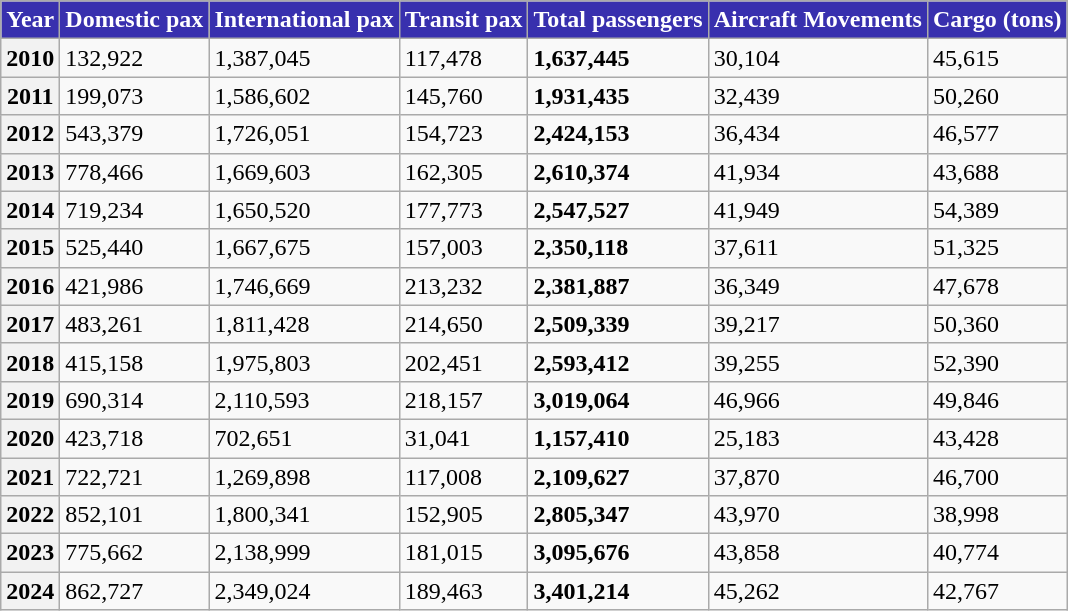<table class="sortable wikitable">
<tr>
<th style="background:#3830AE;color:white" scope="col">Year</th>
<th style="background:#3830AE;color:white" scope="col">Domestic pax</th>
<th style="background:#3830AE;color:white" scope="col">International pax</th>
<th style="background:#3830AE;color:white" scope="col">Transit pax</th>
<th style="background:#3830AE;color:white" scope="col">Total passengers</th>
<th style="background:#3830AE;color:white" scope="col">Aircraft Movements</th>
<th style="background:#3830AE;color:white" scope="col">Cargo (tons)</th>
</tr>
<tr>
<th scope="row">2010</th>
<td>132,922 </td>
<td>1,387,045 </td>
<td>117,478 </td>
<td><strong>1,637,445</strong> </td>
<td>30,104 </td>
<td>45,615 </td>
</tr>
<tr>
<th scope="row">2011</th>
<td>199,073 </td>
<td>1,586,602 </td>
<td>145,760 </td>
<td><strong>1,931,435</strong> </td>
<td>32,439 </td>
<td>50,260 </td>
</tr>
<tr>
<th scope="row">2012</th>
<td>543,379 </td>
<td>1,726,051 </td>
<td>154,723 </td>
<td><strong>2,424,153</strong> </td>
<td>36,434 </td>
<td>46,577 </td>
</tr>
<tr>
<th scope="row">2013</th>
<td>778,466 </td>
<td>1,669,603 </td>
<td>162,305 </td>
<td><strong>2,610,374</strong> </td>
<td>41,934 </td>
<td>43,688 </td>
</tr>
<tr>
<th scope="row">2014</th>
<td>719,234 </td>
<td>1,650,520 </td>
<td>177,773 </td>
<td><strong>2,547,527</strong> </td>
<td>41,949 </td>
<td>54,389 </td>
</tr>
<tr>
<th scope="row">2015</th>
<td>525,440 </td>
<td>1,667,675 </td>
<td>157,003 </td>
<td><strong>2,350,118</strong> </td>
<td>37,611 </td>
<td>51,325 </td>
</tr>
<tr>
<th scope="row">2016</th>
<td>421,986 </td>
<td>1,746,669 </td>
<td>213,232 </td>
<td><strong>2,381,887</strong> </td>
<td>36,349 </td>
<td>47,678 </td>
</tr>
<tr>
<th scope="row">2017</th>
<td>483,261 </td>
<td>1,811,428 </td>
<td>214,650 </td>
<td><strong>2,509,339</strong> </td>
<td>39,217 </td>
<td>50,360 </td>
</tr>
<tr>
<th scope="row">2018</th>
<td>415,158 </td>
<td>1,975,803 </td>
<td>202,451 </td>
<td><strong>2,593,412</strong> </td>
<td>39,255 </td>
<td>52,390 </td>
</tr>
<tr>
<th scope="row">2019</th>
<td>690,314 </td>
<td>2,110,593 </td>
<td>218,157 </td>
<td><strong>3,019,064</strong> </td>
<td>46,966 </td>
<td>49,846 </td>
</tr>
<tr>
<th scope="row">2020</th>
<td>423,718 </td>
<td>702,651 </td>
<td>31,041 </td>
<td><strong>1,157,410</strong> </td>
<td>25,183 </td>
<td>43,428 </td>
</tr>
<tr>
<th scope="row">2021</th>
<td>722,721 </td>
<td>1,269,898 </td>
<td>117,008 </td>
<td><strong>2,109,627</strong> </td>
<td>37,870 </td>
<td>46,700 </td>
</tr>
<tr>
<th scope="row">2022</th>
<td>852,101 </td>
<td>1,800,341 </td>
<td>152,905 </td>
<td><strong>2,805,347</strong> </td>
<td>43,970 </td>
<td>38,998 </td>
</tr>
<tr>
<th scope="row">2023</th>
<td>775,662 </td>
<td>2,138,999 </td>
<td>181,015 </td>
<td><strong>3,095,676</strong> </td>
<td>43,858 </td>
<td>40,774</td>
</tr>
<tr>
<th scope="row">2024</th>
<td>862,727 </td>
<td>2,349,024 </td>
<td>189,463 </td>
<td><strong>3,401,214</strong> </td>
<td>45,262 </td>
<td>42,767</td>
</tr>
</table>
